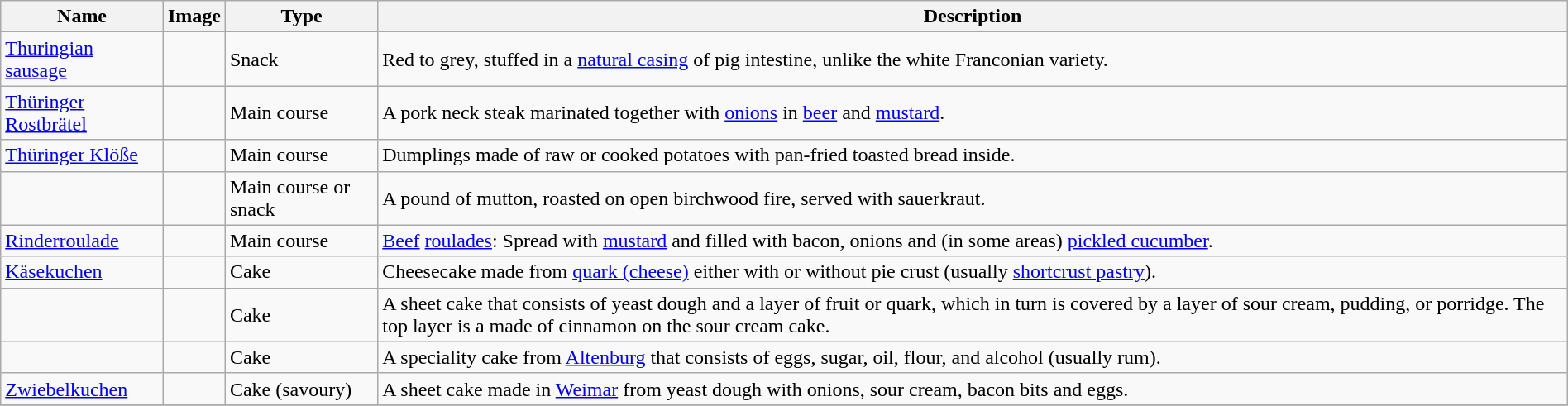<table class="wikitable sortable" style="width:100%;">
<tr>
<th>Name</th>
<th>Image</th>
<th>Type</th>
<th>Description</th>
</tr>
<tr>
<td><a href='#'>Thuringian sausage</a></td>
<td></td>
<td>Snack</td>
<td>Red to grey, stuffed in a <a href='#'>natural casing</a> of pig intestine, unlike the white Franconian variety.</td>
</tr>
<tr>
<td><a href='#'>Thüringer Rostbrätel</a></td>
<td></td>
<td>Main course</td>
<td>A pork neck steak marinated together with <a href='#'>onions</a> in <a href='#'>beer</a> and <a href='#'>mustard</a>.</td>
</tr>
<tr>
<td><a href='#'>Thüringer Klöße</a></td>
<td></td>
<td>Main course</td>
<td>Dumplings made of raw or cooked potatoes with pan-fried toasted bread inside.</td>
</tr>
<tr>
<td></td>
<td></td>
<td>Main course or snack</td>
<td>A pound of mutton, roasted on open birchwood fire, served with sauerkraut.</td>
</tr>
<tr>
<td><a href='#'>Rinderroulade</a></td>
<td></td>
<td>Main course</td>
<td><a href='#'>Beef</a> <a href='#'>roulades</a>: Spread with <a href='#'>mustard</a> and filled with bacon, onions and (in some areas) <a href='#'>pickled cucumber</a>.</td>
</tr>
<tr>
<td><a href='#'>Käsekuchen</a></td>
<td></td>
<td>Cake</td>
<td>Cheesecake made from <a href='#'>quark (cheese)</a> either with or without pie crust (usually <a href='#'>shortcrust pastry</a>).</td>
</tr>
<tr>
<td></td>
<td></td>
<td>Cake</td>
<td>A sheet cake that consists of yeast dough and a layer of fruit or quark, which in turn is covered by a layer of sour cream, pudding, or porridge. The top layer is a made of cinnamon on the sour cream cake.</td>
</tr>
<tr>
<td></td>
<td></td>
<td>Cake</td>
<td>A speciality cake from <a href='#'>Altenburg</a> that consists of eggs, sugar, oil, flour, and alcohol (usually rum).</td>
</tr>
<tr>
<td><a href='#'>Zwiebelkuchen</a></td>
<td></td>
<td>Cake (savoury)</td>
<td>A sheet cake made in <a href='#'>Weimar</a> from yeast dough with onions, sour cream, bacon bits and eggs.</td>
</tr>
<tr>
</tr>
</table>
